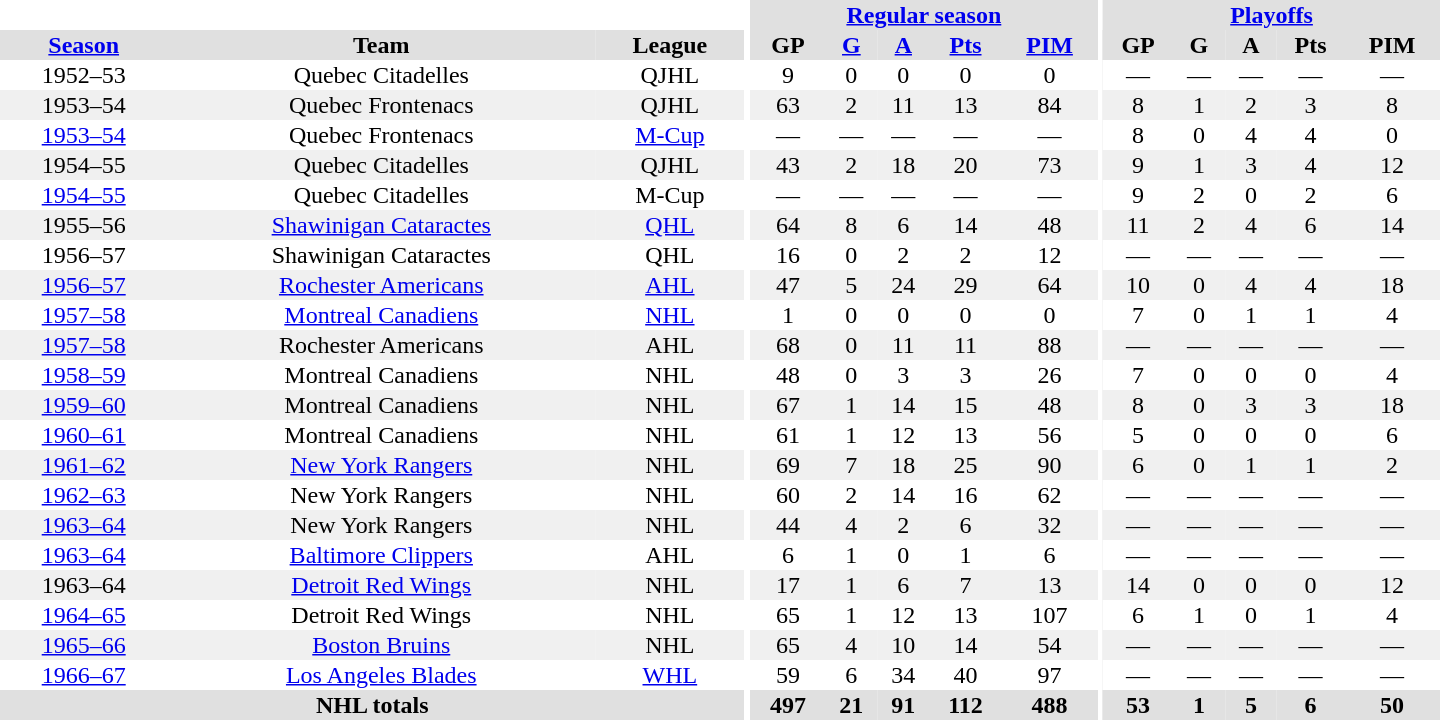<table border="0" cellpadding="1" cellspacing="0" style="text-align:center; width:60em">
<tr bgcolor="#e0e0e0">
<th colspan="3" bgcolor="#ffffff"></th>
<th rowspan="100" bgcolor="#ffffff"></th>
<th colspan="5"><a href='#'>Regular season</a></th>
<th rowspan="100" bgcolor="#ffffff"></th>
<th colspan="5"><a href='#'>Playoffs</a></th>
</tr>
<tr bgcolor="#e0e0e0">
<th><a href='#'>Season</a></th>
<th>Team</th>
<th>League</th>
<th>GP</th>
<th><a href='#'>G</a></th>
<th><a href='#'>A</a></th>
<th><a href='#'>Pts</a></th>
<th><a href='#'>PIM</a></th>
<th>GP</th>
<th>G</th>
<th>A</th>
<th>Pts</th>
<th>PIM</th>
</tr>
<tr>
<td>1952–53</td>
<td>Quebec Citadelles</td>
<td>QJHL</td>
<td>9</td>
<td>0</td>
<td>0</td>
<td>0</td>
<td>0</td>
<td>—</td>
<td>—</td>
<td>—</td>
<td>—</td>
<td>—</td>
</tr>
<tr bgcolor="#f0f0f0">
<td>1953–54</td>
<td>Quebec Frontenacs</td>
<td>QJHL</td>
<td>63</td>
<td>2</td>
<td>11</td>
<td>13</td>
<td>84</td>
<td>8</td>
<td>1</td>
<td>2</td>
<td>3</td>
<td>8</td>
</tr>
<tr>
<td><a href='#'>1953–54</a></td>
<td>Quebec Frontenacs</td>
<td><a href='#'>M-Cup</a></td>
<td>—</td>
<td>—</td>
<td>—</td>
<td>—</td>
<td>—</td>
<td>8</td>
<td>0</td>
<td>4</td>
<td>4</td>
<td>0</td>
</tr>
<tr bgcolor="#f0f0f0">
<td>1954–55</td>
<td>Quebec Citadelles</td>
<td>QJHL</td>
<td>43</td>
<td>2</td>
<td>18</td>
<td>20</td>
<td>73</td>
<td>9</td>
<td>1</td>
<td>3</td>
<td>4</td>
<td>12</td>
</tr>
<tr>
<td><a href='#'>1954–55</a></td>
<td>Quebec Citadelles</td>
<td>M-Cup</td>
<td>—</td>
<td>—</td>
<td>—</td>
<td>—</td>
<td>—</td>
<td>9</td>
<td>2</td>
<td>0</td>
<td>2</td>
<td>6</td>
</tr>
<tr bgcolor="#f0f0f0">
<td>1955–56</td>
<td><a href='#'>Shawinigan Cataractes</a></td>
<td><a href='#'>QHL</a></td>
<td>64</td>
<td>8</td>
<td>6</td>
<td>14</td>
<td>48</td>
<td>11</td>
<td>2</td>
<td>4</td>
<td>6</td>
<td>14</td>
</tr>
<tr>
<td>1956–57</td>
<td>Shawinigan Cataractes</td>
<td>QHL</td>
<td>16</td>
<td>0</td>
<td>2</td>
<td>2</td>
<td>12</td>
<td>—</td>
<td>—</td>
<td>—</td>
<td>—</td>
<td>—</td>
</tr>
<tr bgcolor="#f0f0f0">
<td><a href='#'>1956–57</a></td>
<td><a href='#'>Rochester Americans</a></td>
<td><a href='#'>AHL</a></td>
<td>47</td>
<td>5</td>
<td>24</td>
<td>29</td>
<td>64</td>
<td>10</td>
<td>0</td>
<td>4</td>
<td>4</td>
<td>18</td>
</tr>
<tr>
<td><a href='#'>1957–58</a></td>
<td><a href='#'>Montreal Canadiens</a></td>
<td><a href='#'>NHL</a></td>
<td>1</td>
<td>0</td>
<td>0</td>
<td>0</td>
<td>0</td>
<td>7</td>
<td>0</td>
<td>1</td>
<td>1</td>
<td>4</td>
</tr>
<tr bgcolor="#f0f0f0">
<td><a href='#'>1957–58</a></td>
<td>Rochester Americans</td>
<td>AHL</td>
<td>68</td>
<td>0</td>
<td>11</td>
<td>11</td>
<td>88</td>
<td>—</td>
<td>—</td>
<td>—</td>
<td>—</td>
<td>—</td>
</tr>
<tr>
<td><a href='#'>1958–59</a></td>
<td>Montreal Canadiens</td>
<td>NHL</td>
<td>48</td>
<td>0</td>
<td>3</td>
<td>3</td>
<td>26</td>
<td>7</td>
<td>0</td>
<td>0</td>
<td>0</td>
<td>4</td>
</tr>
<tr bgcolor="#f0f0f0">
<td><a href='#'>1959–60</a></td>
<td>Montreal Canadiens</td>
<td>NHL</td>
<td>67</td>
<td>1</td>
<td>14</td>
<td>15</td>
<td>48</td>
<td>8</td>
<td>0</td>
<td>3</td>
<td>3</td>
<td>18</td>
</tr>
<tr>
<td><a href='#'>1960–61</a></td>
<td>Montreal Canadiens</td>
<td>NHL</td>
<td>61</td>
<td>1</td>
<td>12</td>
<td>13</td>
<td>56</td>
<td>5</td>
<td>0</td>
<td>0</td>
<td>0</td>
<td>6</td>
</tr>
<tr bgcolor="#f0f0f0">
<td><a href='#'>1961–62</a></td>
<td><a href='#'>New York Rangers</a></td>
<td>NHL</td>
<td>69</td>
<td>7</td>
<td>18</td>
<td>25</td>
<td>90</td>
<td>6</td>
<td>0</td>
<td>1</td>
<td>1</td>
<td>2</td>
</tr>
<tr>
<td><a href='#'>1962–63</a></td>
<td>New York Rangers</td>
<td>NHL</td>
<td>60</td>
<td>2</td>
<td>14</td>
<td>16</td>
<td>62</td>
<td>—</td>
<td>—</td>
<td>—</td>
<td>—</td>
<td>—</td>
</tr>
<tr bgcolor="#f0f0f0">
<td><a href='#'>1963–64</a></td>
<td>New York Rangers</td>
<td>NHL</td>
<td>44</td>
<td>4</td>
<td>2</td>
<td>6</td>
<td>32</td>
<td>—</td>
<td>—</td>
<td>—</td>
<td>—</td>
<td>—</td>
</tr>
<tr>
<td><a href='#'>1963–64</a></td>
<td><a href='#'>Baltimore Clippers</a></td>
<td>AHL</td>
<td>6</td>
<td>1</td>
<td>0</td>
<td>1</td>
<td>6</td>
<td>—</td>
<td>—</td>
<td>—</td>
<td>—</td>
<td>—</td>
</tr>
<tr bgcolor="#f0f0f0">
<td>1963–64</td>
<td><a href='#'>Detroit Red Wings</a></td>
<td>NHL</td>
<td>17</td>
<td>1</td>
<td>6</td>
<td>7</td>
<td>13</td>
<td>14</td>
<td>0</td>
<td>0</td>
<td>0</td>
<td>12</td>
</tr>
<tr>
<td><a href='#'>1964–65</a></td>
<td>Detroit Red Wings</td>
<td>NHL</td>
<td>65</td>
<td>1</td>
<td>12</td>
<td>13</td>
<td>107</td>
<td>6</td>
<td>1</td>
<td>0</td>
<td>1</td>
<td>4</td>
</tr>
<tr bgcolor="#f0f0f0">
<td><a href='#'>1965–66</a></td>
<td><a href='#'>Boston Bruins</a></td>
<td>NHL</td>
<td>65</td>
<td>4</td>
<td>10</td>
<td>14</td>
<td>54</td>
<td>—</td>
<td>—</td>
<td>—</td>
<td>—</td>
<td>—</td>
</tr>
<tr>
<td><a href='#'>1966–67</a></td>
<td><a href='#'>Los Angeles Blades</a></td>
<td><a href='#'>WHL</a></td>
<td>59</td>
<td>6</td>
<td>34</td>
<td>40</td>
<td>97</td>
<td>—</td>
<td>—</td>
<td>—</td>
<td>—</td>
<td>—</td>
</tr>
<tr bgcolor="#e0e0e0">
<th colspan="3">NHL totals</th>
<th>497</th>
<th>21</th>
<th>91</th>
<th>112</th>
<th>488</th>
<th>53</th>
<th>1</th>
<th>5</th>
<th>6</th>
<th>50</th>
</tr>
</table>
